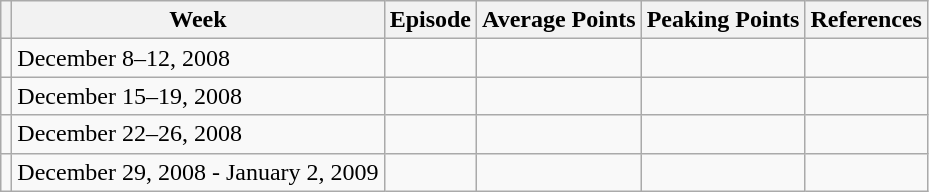<table class="wikitable">
<tr>
<th></th>
<th>Week</th>
<th>Episode</th>
<th>Average Points</th>
<th>Peaking Points</th>
<th>References</th>
</tr>
<tr>
<td></td>
<td>December 8–12, 2008</td>
<td></td>
<td></td>
<td></td>
<td></td>
</tr>
<tr>
<td></td>
<td>December 15–19, 2008</td>
<td></td>
<td></td>
<td></td>
<td></td>
</tr>
<tr>
<td></td>
<td>December 22–26, 2008</td>
<td></td>
<td></td>
<td></td>
<td></td>
</tr>
<tr>
<td></td>
<td>December 29, 2008 - January 2, 2009</td>
<td></td>
<td></td>
<td></td>
<td></td>
</tr>
</table>
